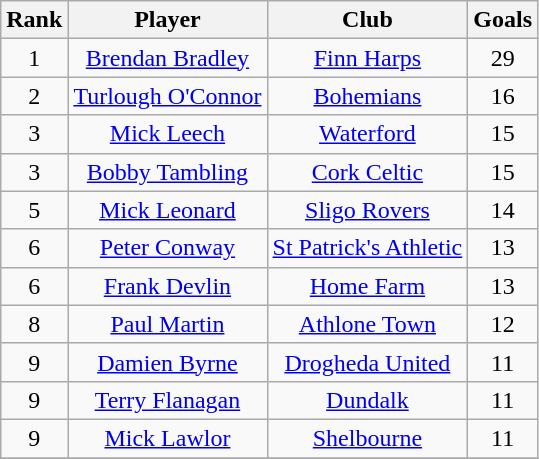<table class="wikitable" style="text-align:center">
<tr>
<th>Rank</th>
<th>Player</th>
<th>Club</th>
<th>Goals</th>
</tr>
<tr>
<td>1</td>
<td><a href='#'>Brendan Bradley</a></td>
<td><a href='#'>Finn Harps</a></td>
<td>29</td>
</tr>
<tr>
<td>2</td>
<td><a href='#'>Turlough O'Connor</a></td>
<td><a href='#'>Bohemians</a></td>
<td>16</td>
</tr>
<tr>
<td>3</td>
<td><a href='#'>Mick Leech</a></td>
<td><a href='#'>Waterford</a></td>
<td>15</td>
</tr>
<tr>
<td>3</td>
<td><a href='#'>Bobby Tambling</a></td>
<td><a href='#'>Cork Celtic</a></td>
<td>15</td>
</tr>
<tr>
<td>5</td>
<td><a href='#'>Mick Leonard</a></td>
<td><a href='#'>Sligo Rovers</a></td>
<td>14</td>
</tr>
<tr>
<td>6</td>
<td><a href='#'>Peter Conway</a></td>
<td><a href='#'>St Patrick's Athletic</a></td>
<td>13</td>
</tr>
<tr>
<td>6</td>
<td><a href='#'>Frank Devlin</a></td>
<td><a href='#'>Home Farm</a></td>
<td>13</td>
</tr>
<tr>
<td>8</td>
<td><a href='#'>Paul Martin</a></td>
<td><a href='#'>Athlone Town</a></td>
<td>12</td>
</tr>
<tr>
<td>9</td>
<td><a href='#'>Damien Byrne</a></td>
<td><a href='#'>Drogheda United</a></td>
<td>11</td>
</tr>
<tr>
<td>9</td>
<td><a href='#'>Terry Flanagan</a></td>
<td><a href='#'>Dundalk</a></td>
<td>11</td>
</tr>
<tr>
<td>9</td>
<td><a href='#'>Mick Lawlor</a></td>
<td><a href='#'>Shelbourne</a></td>
<td>11</td>
</tr>
<tr>
</tr>
</table>
